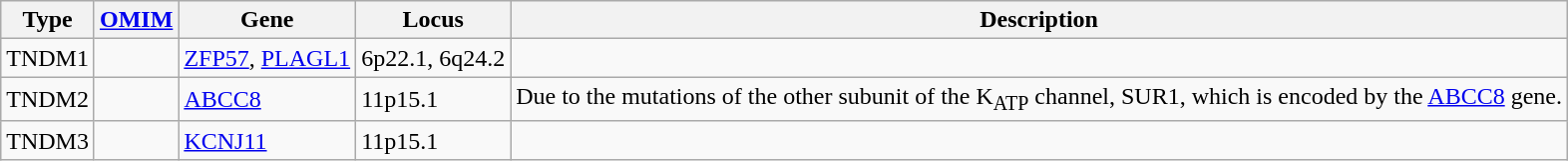<table class="wikitable">
<tr>
<th>Type</th>
<th><a href='#'>OMIM</a></th>
<th>Gene</th>
<th>Locus</th>
<th>Description</th>
</tr>
<tr>
<td>TNDM1</td>
<td></td>
<td><a href='#'>ZFP57</a>, <a href='#'>PLAGL1</a></td>
<td>6p22.1, 6q24.2</td>
<td></td>
</tr>
<tr>
<td>TNDM2</td>
<td></td>
<td><a href='#'>ABCC8</a></td>
<td>11p15.1</td>
<td>Due to the mutations of the other subunit of the K<sub>ATP</sub> channel, SUR1, which is encoded by the <a href='#'>ABCC8</a> gene.</td>
</tr>
<tr>
<td>TNDM3</td>
<td></td>
<td><a href='#'>KCNJ11</a></td>
<td>11p15.1</td>
</tr>
</table>
